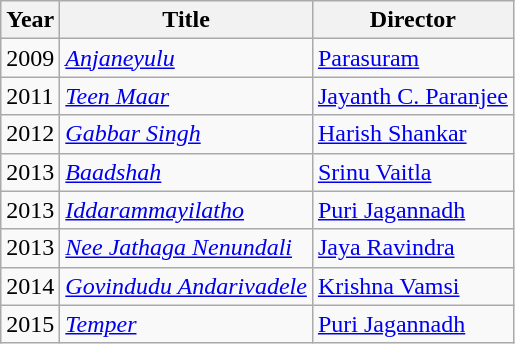<table class="wikitable sortable">
<tr>
<th scope="col">Year</th>
<th scope="col">Title</th>
<th scope="col">Director</th>
</tr>
<tr>
<td>2009</td>
<td><em><a href='#'>Anjaneyulu</a></em></td>
<td><a href='#'>Parasuram</a></td>
</tr>
<tr>
<td>2011</td>
<td><em><a href='#'>Teen Maar</a></em></td>
<td><a href='#'>Jayanth C. Paranjee</a></td>
</tr>
<tr>
<td>2012</td>
<td><em><a href='#'>Gabbar Singh</a></em></td>
<td><a href='#'>Harish Shankar</a></td>
</tr>
<tr>
<td>2013</td>
<td><em><a href='#'>Baadshah</a></em></td>
<td><a href='#'>Srinu Vaitla</a></td>
</tr>
<tr>
<td>2013</td>
<td><em><a href='#'>Iddarammayilatho</a></em></td>
<td><a href='#'>Puri Jagannadh</a></td>
</tr>
<tr>
<td>2013</td>
<td><em><a href='#'>Nee Jathaga Nenundali</a></em></td>
<td><a href='#'>Jaya Ravindra</a></td>
</tr>
<tr>
<td>2014</td>
<td><em><a href='#'>Govindudu Andarivadele</a></em></td>
<td><a href='#'>Krishna Vamsi</a></td>
</tr>
<tr>
<td>2015</td>
<td><em><a href='#'>Temper</a></em></td>
<td><a href='#'>Puri Jagannadh</a></td>
</tr>
</table>
